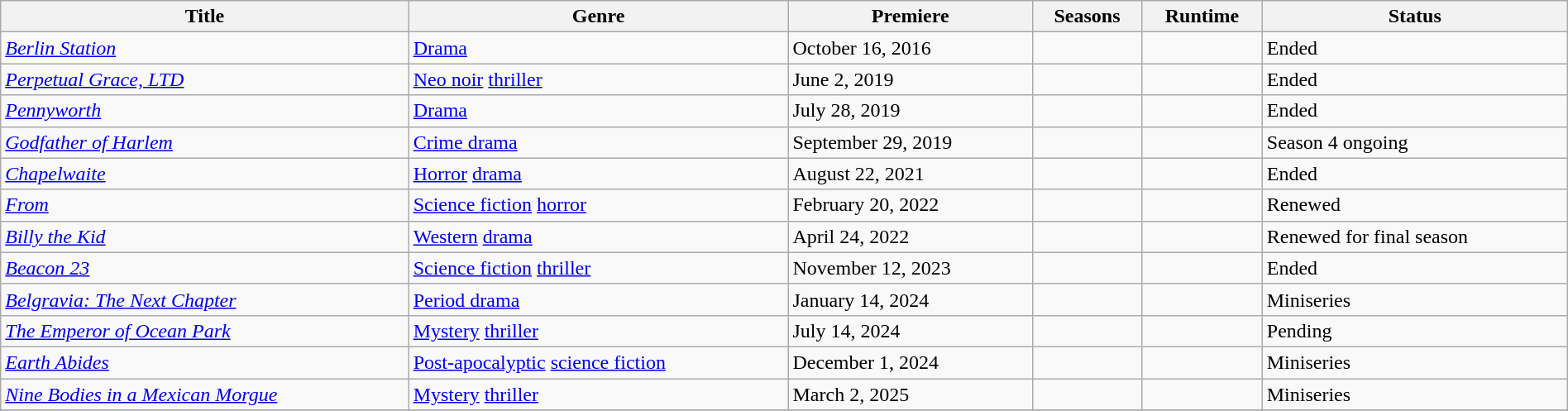<table class="wikitable sortable" style="width:100%;">
<tr>
<th>Title</th>
<th>Genre</th>
<th>Premiere</th>
<th>Seasons</th>
<th>Runtime</th>
<th>Status</th>
</tr>
<tr>
<td><em><a href='#'>Berlin Station</a></em></td>
<td><a href='#'>Drama</a></td>
<td>October 16, 2016</td>
<td></td>
<td></td>
<td>Ended</td>
</tr>
<tr>
<td><em><a href='#'>Perpetual Grace, LTD</a></em></td>
<td><a href='#'>Neo noir</a> <a href='#'>thriller</a></td>
<td>June 2, 2019</td>
<td></td>
<td></td>
<td>Ended</td>
</tr>
<tr>
<td><em><a href='#'>Pennyworth</a></em></td>
<td><a href='#'>Drama</a></td>
<td>July 28, 2019</td>
<td></td>
<td></td>
<td>Ended</td>
</tr>
<tr>
<td><em><a href='#'>Godfather of Harlem</a></em></td>
<td><a href='#'>Crime drama</a></td>
<td>September 29, 2019</td>
<td></td>
<td></td>
<td>Season 4 ongoing</td>
</tr>
<tr>
<td><em><a href='#'>Chapelwaite</a></em></td>
<td><a href='#'>Horror</a> <a href='#'>drama</a></td>
<td>August 22, 2021</td>
<td></td>
<td></td>
<td>Ended</td>
</tr>
<tr>
<td><em><a href='#'>From</a></em></td>
<td><a href='#'>Science fiction</a> <a href='#'>horror</a></td>
<td>February 20, 2022</td>
<td></td>
<td></td>
<td>Renewed</td>
</tr>
<tr>
<td><em><a href='#'>Billy the Kid</a></em></td>
<td><a href='#'>Western</a> <a href='#'>drama</a></td>
<td>April 24, 2022</td>
<td></td>
<td></td>
<td>Renewed for final season</td>
</tr>
<tr>
<td><em><a href='#'>Beacon 23</a></em></td>
<td><a href='#'>Science fiction</a> <a href='#'>thriller</a></td>
<td>November 12, 2023</td>
<td></td>
<td></td>
<td>Ended</td>
</tr>
<tr>
<td><em><a href='#'>Belgravia: The Next Chapter</a></em></td>
<td><a href='#'>Period drama</a></td>
<td>January 14, 2024</td>
<td></td>
<td></td>
<td>Miniseries</td>
</tr>
<tr>
<td><em><a href='#'>The Emperor of Ocean Park</a></em></td>
<td><a href='#'>Mystery</a> <a href='#'>thriller</a></td>
<td>July 14, 2024</td>
<td></td>
<td></td>
<td>Pending</td>
</tr>
<tr>
<td><em><a href='#'>Earth Abides</a></em></td>
<td><a href='#'>Post-apocalyptic</a> <a href='#'>science fiction</a></td>
<td>December 1, 2024</td>
<td></td>
<td></td>
<td>Miniseries</td>
</tr>
<tr>
<td><em><a href='#'>Nine Bodies in a Mexican Morgue</a></em></td>
<td><a href='#'>Mystery</a> <a href='#'>thriller</a></td>
<td>March 2, 2025</td>
<td></td>
<td></td>
<td>Miniseries</td>
</tr>
<tr>
</tr>
</table>
